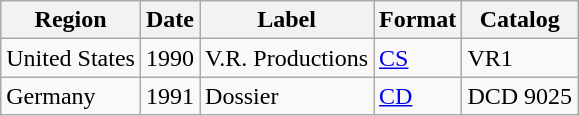<table class="wikitable">
<tr>
<th>Region</th>
<th>Date</th>
<th>Label</th>
<th>Format</th>
<th>Catalog</th>
</tr>
<tr>
<td>United States</td>
<td>1990</td>
<td>V.R. Productions</td>
<td><a href='#'>CS</a></td>
<td>VR1</td>
</tr>
<tr>
<td>Germany</td>
<td>1991</td>
<td>Dossier</td>
<td><a href='#'>CD</a></td>
<td>DCD 9025</td>
</tr>
</table>
